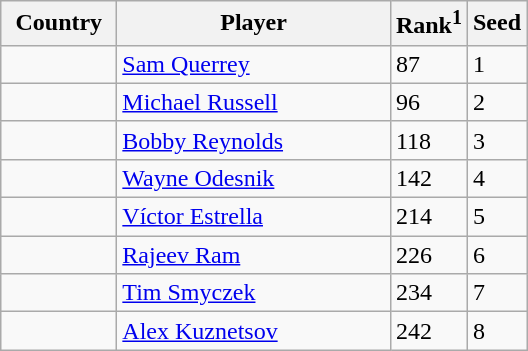<table class="sortable wikitable">
<tr>
<th width="70">Country</th>
<th width="175">Player</th>
<th>Rank<sup>1</sup></th>
<th>Seed</th>
</tr>
<tr>
<td></td>
<td><a href='#'>Sam Querrey</a></td>
<td>87</td>
<td>1</td>
</tr>
<tr>
<td></td>
<td><a href='#'>Michael Russell</a></td>
<td>96</td>
<td>2</td>
</tr>
<tr>
<td></td>
<td><a href='#'>Bobby Reynolds</a></td>
<td>118</td>
<td>3</td>
</tr>
<tr>
<td></td>
<td><a href='#'>Wayne Odesnik</a></td>
<td>142</td>
<td>4</td>
</tr>
<tr>
<td></td>
<td><a href='#'>Víctor Estrella</a></td>
<td>214</td>
<td>5</td>
</tr>
<tr>
<td></td>
<td><a href='#'>Rajeev Ram</a></td>
<td>226</td>
<td>6</td>
</tr>
<tr>
<td></td>
<td><a href='#'>Tim Smyczek</a></td>
<td>234</td>
<td>7</td>
</tr>
<tr>
<td></td>
<td><a href='#'>Alex Kuznetsov</a></td>
<td>242</td>
<td>8</td>
</tr>
</table>
